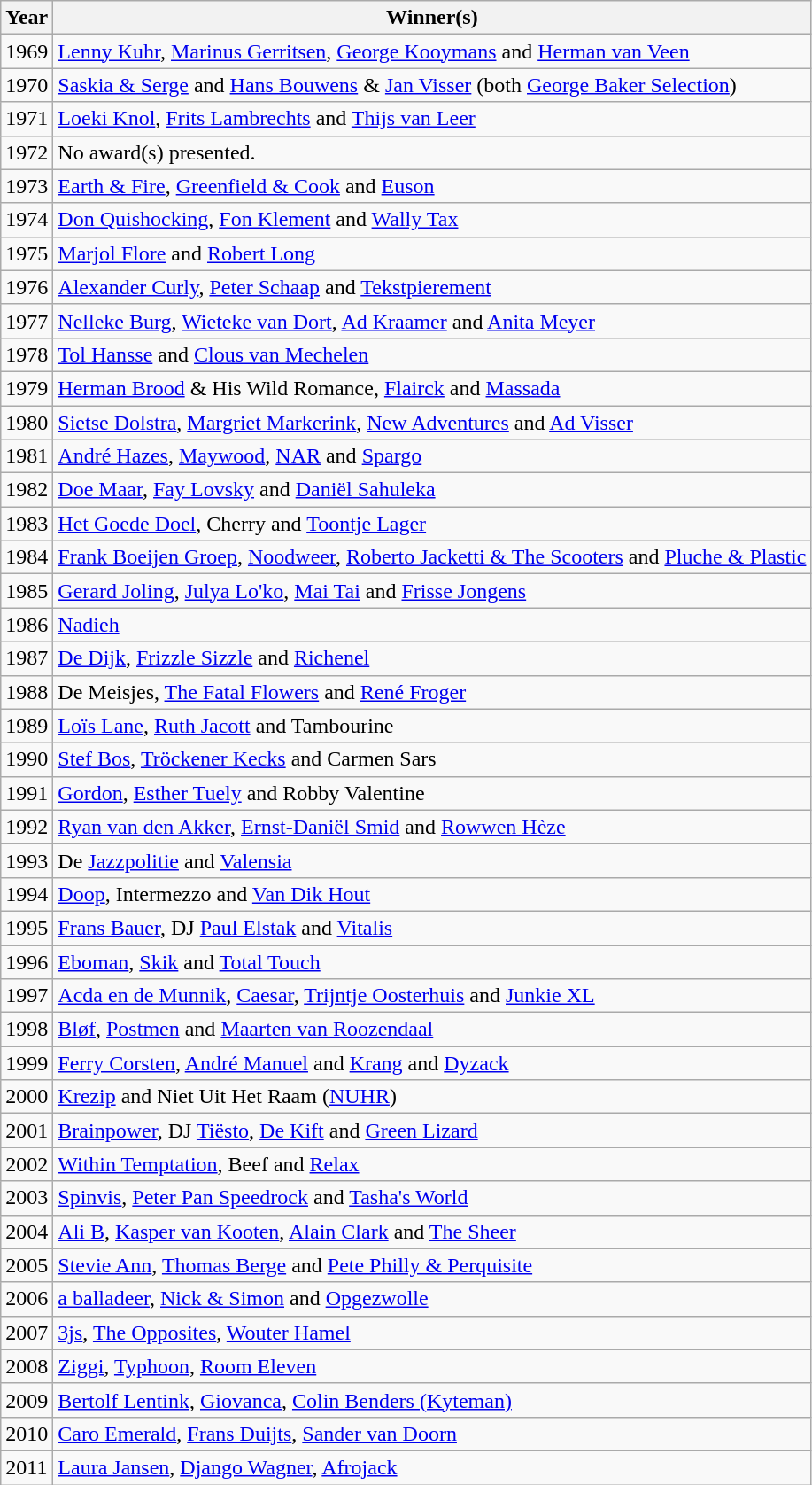<table class="wikitable">
<tr>
<th>Year</th>
<th>Winner(s)</th>
</tr>
<tr>
<td>1969</td>
<td><a href='#'>Lenny Kuhr</a>, <a href='#'>Marinus Gerritsen</a>, <a href='#'>George Kooymans</a> and <a href='#'>Herman van Veen</a></td>
</tr>
<tr>
<td>1970</td>
<td><a href='#'>Saskia & Serge</a> and <a href='#'>Hans Bouwens</a> & <a href='#'>Jan Visser</a> (both <a href='#'>George Baker Selection</a>)</td>
</tr>
<tr>
<td>1971</td>
<td><a href='#'>Loeki Knol</a>, <a href='#'>Frits Lambrechts</a> and <a href='#'>Thijs van Leer</a></td>
</tr>
<tr>
<td>1972</td>
<td>No award(s) presented.</td>
</tr>
<tr>
<td>1973</td>
<td><a href='#'>Earth & Fire</a>, <a href='#'>Greenfield & Cook</a> and <a href='#'>Euson</a></td>
</tr>
<tr>
<td>1974</td>
<td><a href='#'>Don Quishocking</a>, <a href='#'>Fon Klement</a> and <a href='#'>Wally Tax</a></td>
</tr>
<tr>
<td>1975</td>
<td><a href='#'>Marjol Flore</a> and <a href='#'>Robert Long</a></td>
</tr>
<tr>
<td>1976</td>
<td><a href='#'>Alexander Curly</a>, <a href='#'>Peter Schaap</a> and <a href='#'>Tekstpierement</a></td>
</tr>
<tr>
<td>1977</td>
<td><a href='#'>Nelleke Burg</a>, <a href='#'>Wieteke van Dort</a>, <a href='#'>Ad Kraamer</a> and <a href='#'>Anita Meyer</a></td>
</tr>
<tr>
<td>1978</td>
<td><a href='#'>Tol Hansse</a> and <a href='#'>Clous van Mechelen</a></td>
</tr>
<tr>
<td>1979</td>
<td><a href='#'>Herman Brood</a> & His Wild Romance, <a href='#'>Flairck</a> and <a href='#'>Massada</a></td>
</tr>
<tr>
<td>1980</td>
<td><a href='#'>Sietse Dolstra</a>, <a href='#'>Margriet Markerink</a>, <a href='#'>New Adventures</a> and <a href='#'>Ad Visser</a></td>
</tr>
<tr>
<td>1981</td>
<td><a href='#'>André Hazes</a>, <a href='#'>Maywood</a>, <a href='#'>NAR</a> and <a href='#'>Spargo</a></td>
</tr>
<tr>
<td>1982</td>
<td><a href='#'>Doe Maar</a>, <a href='#'>Fay Lovsky</a> and <a href='#'>Daniël Sahuleka</a></td>
</tr>
<tr>
<td>1983</td>
<td><a href='#'>Het Goede Doel</a>, Cherry and <a href='#'>Toontje Lager</a></td>
</tr>
<tr>
<td>1984</td>
<td><a href='#'>Frank Boeijen Groep</a>, <a href='#'>Noodweer</a>, <a href='#'>Roberto Jacketti & The Scooters</a> and <a href='#'>Pluche & Plastic</a></td>
</tr>
<tr>
<td>1985</td>
<td><a href='#'>Gerard Joling</a>, <a href='#'>Julya Lo'ko</a>, <a href='#'>Mai Tai</a> and <a href='#'>Frisse Jongens</a></td>
</tr>
<tr>
<td>1986</td>
<td><a href='#'>Nadieh</a></td>
</tr>
<tr>
<td>1987</td>
<td><a href='#'>De Dijk</a>, <a href='#'>Frizzle Sizzle</a> and <a href='#'>Richenel</a></td>
</tr>
<tr>
<td>1988</td>
<td>De Meisjes, <a href='#'>The Fatal Flowers</a> and <a href='#'>René Froger</a></td>
</tr>
<tr>
<td>1989</td>
<td><a href='#'>Loïs Lane</a>, <a href='#'>Ruth Jacott</a> and Tambourine</td>
</tr>
<tr>
<td>1990</td>
<td><a href='#'>Stef Bos</a>, <a href='#'>Tröckener Kecks</a> and Carmen Sars</td>
</tr>
<tr>
<td>1991</td>
<td><a href='#'>Gordon</a>, <a href='#'>Esther Tuely</a> and Robby Valentine</td>
</tr>
<tr>
<td>1992</td>
<td><a href='#'>Ryan van den Akker</a>, <a href='#'>Ernst-Daniël Smid</a> and <a href='#'>Rowwen Hèze</a></td>
</tr>
<tr>
<td>1993</td>
<td>De <a href='#'>Jazzpolitie</a> and <a href='#'>Valensia</a></td>
</tr>
<tr>
<td>1994</td>
<td><a href='#'>Doop</a>, Intermezzo and <a href='#'>Van Dik Hout</a></td>
</tr>
<tr>
<td>1995</td>
<td><a href='#'>Frans Bauer</a>, DJ <a href='#'>Paul Elstak</a> and <a href='#'>Vitalis</a></td>
</tr>
<tr>
<td>1996</td>
<td><a href='#'>Eboman</a>, <a href='#'>Skik</a> and <a href='#'>Total Touch</a></td>
</tr>
<tr>
<td>1997</td>
<td><a href='#'>Acda en de Munnik</a>, <a href='#'>Caesar</a>, <a href='#'>Trijntje Oosterhuis</a> and <a href='#'>Junkie XL</a></td>
</tr>
<tr>
<td>1998</td>
<td><a href='#'>Bløf</a>, <a href='#'>Postmen</a> and <a href='#'>Maarten van Roozendaal</a></td>
</tr>
<tr>
<td>1999</td>
<td><a href='#'>Ferry Corsten</a>, <a href='#'>André Manuel</a> and <a href='#'>Krang</a> and <a href='#'>Dyzack</a></td>
</tr>
<tr>
<td>2000</td>
<td><a href='#'>Krezip</a> and Niet Uit Het Raam (<a href='#'>NUHR</a>)</td>
</tr>
<tr>
<td>2001</td>
<td><a href='#'>Brainpower</a>, DJ <a href='#'>Tiësto</a>, <a href='#'>De Kift</a> and <a href='#'>Green Lizard</a></td>
</tr>
<tr>
<td>2002</td>
<td><a href='#'>Within Temptation</a>, Beef and <a href='#'>Relax</a></td>
</tr>
<tr>
<td>2003</td>
<td><a href='#'>Spinvis</a>, <a href='#'>Peter Pan Speedrock</a> and <a href='#'>Tasha's World</a></td>
</tr>
<tr>
<td>2004</td>
<td><a href='#'>Ali B</a>, <a href='#'>Kasper van Kooten</a>, <a href='#'>Alain Clark</a> and <a href='#'>The Sheer</a></td>
</tr>
<tr>
<td>2005</td>
<td><a href='#'>Stevie Ann</a>, <a href='#'>Thomas Berge</a> and <a href='#'>Pete Philly & Perquisite</a></td>
</tr>
<tr>
<td>2006</td>
<td><a href='#'>a balladeer</a>, <a href='#'>Nick & Simon</a> and <a href='#'>Opgezwolle</a></td>
</tr>
<tr>
<td>2007</td>
<td><a href='#'>3js</a>, <a href='#'>The Opposites</a>, <a href='#'>Wouter Hamel</a></td>
</tr>
<tr>
<td>2008</td>
<td><a href='#'>Ziggi</a>, <a href='#'>Typhoon</a>, <a href='#'>Room Eleven</a></td>
</tr>
<tr>
<td>2009</td>
<td><a href='#'>Bertolf Lentink</a>, <a href='#'>Giovanca</a>, <a href='#'>Colin Benders (Kyteman)</a></td>
</tr>
<tr>
<td>2010</td>
<td><a href='#'>Caro Emerald</a>, <a href='#'>Frans Duijts</a>, <a href='#'>Sander van Doorn</a></td>
</tr>
<tr>
<td>2011</td>
<td><a href='#'>Laura Jansen</a>, <a href='#'>Django Wagner</a>, <a href='#'>Afrojack</a></td>
</tr>
</table>
